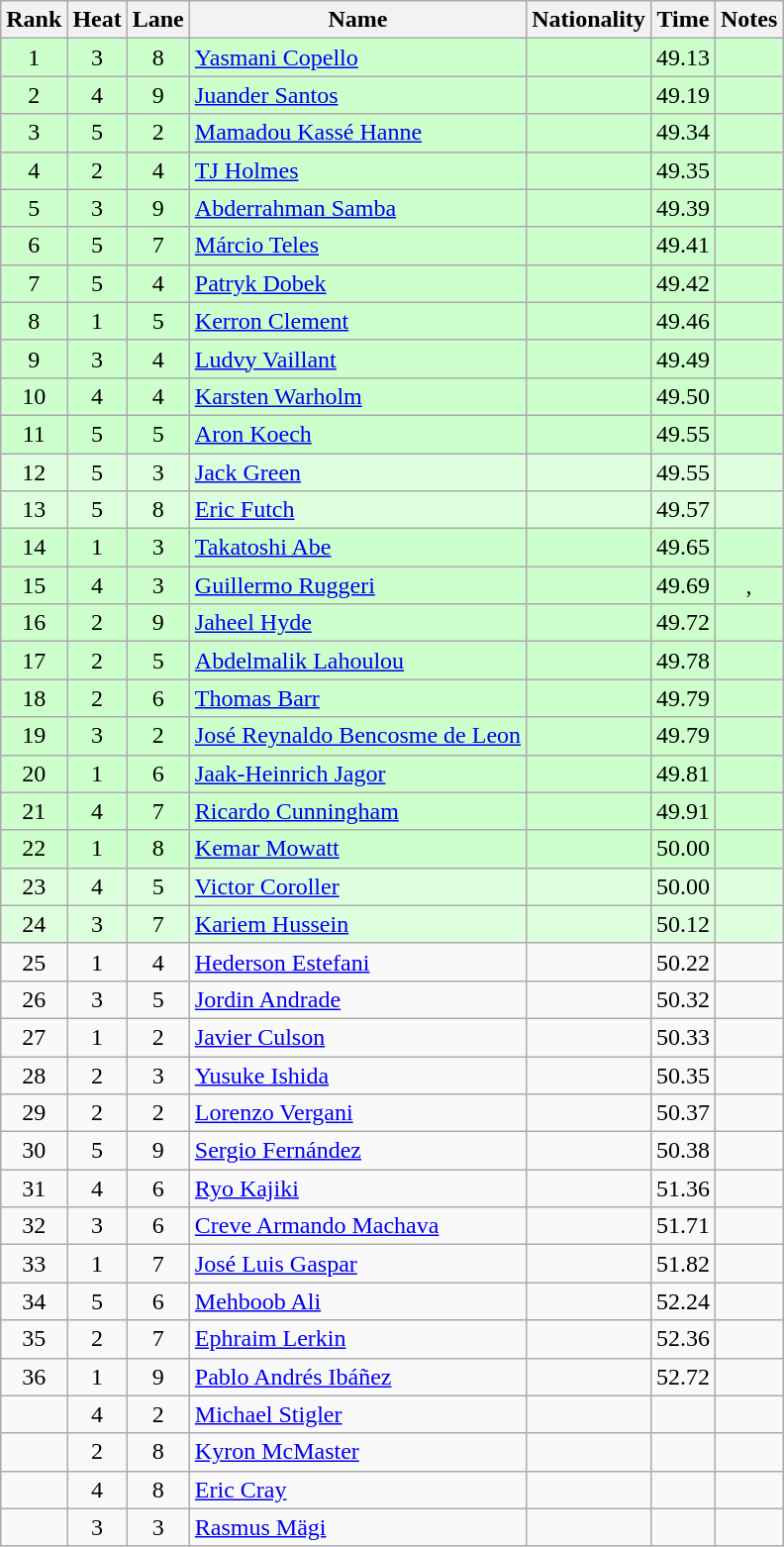<table class="wikitable sortable" style="text-align:center">
<tr>
<th>Rank</th>
<th>Heat</th>
<th>Lane</th>
<th>Name</th>
<th>Nationality</th>
<th>Time</th>
<th>Notes</th>
</tr>
<tr style="background:#ccffcc;">
<td>1</td>
<td>3</td>
<td>8</td>
<td align=left><a href='#'>Yasmani Copello</a></td>
<td align=left></td>
<td>49.13</td>
<td></td>
</tr>
<tr style="background:#ccffcc;">
<td>2</td>
<td>4</td>
<td>9</td>
<td align=left><a href='#'>Juander Santos</a></td>
<td align=left></td>
<td>49.19</td>
<td></td>
</tr>
<tr style="background:#ccffcc;">
<td>3</td>
<td>5</td>
<td>2</td>
<td align=left><a href='#'>Mamadou Kassé Hanne</a></td>
<td align=left></td>
<td>49.34</td>
<td></td>
</tr>
<tr style="background:#ccffcc;">
<td>4</td>
<td>2</td>
<td>4</td>
<td align=left><a href='#'>TJ Holmes</a></td>
<td align=left></td>
<td>49.35</td>
<td></td>
</tr>
<tr style="background:#ccffcc;">
<td>5</td>
<td>3</td>
<td>9</td>
<td align=left><a href='#'>Abderrahman Samba</a></td>
<td align=left></td>
<td>49.39</td>
<td></td>
</tr>
<tr style="background:#ccffcc;">
<td>6</td>
<td>5</td>
<td>7</td>
<td align=left><a href='#'>Márcio Teles</a></td>
<td align=left></td>
<td>49.41</td>
<td></td>
</tr>
<tr style="background:#ccffcc;">
<td>7</td>
<td>5</td>
<td>4</td>
<td align=left><a href='#'>Patryk Dobek</a></td>
<td align=left></td>
<td>49.42</td>
<td></td>
</tr>
<tr style="background:#ccffcc;">
<td>8</td>
<td>1</td>
<td>5</td>
<td align=left><a href='#'>Kerron Clement</a></td>
<td align=left></td>
<td>49.46</td>
<td></td>
</tr>
<tr style="background:#ccffcc;">
<td>9</td>
<td>3</td>
<td>4</td>
<td align=left><a href='#'>Ludvy Vaillant</a></td>
<td align=left></td>
<td>49.49</td>
<td></td>
</tr>
<tr style="background:#ccffcc;">
<td>10</td>
<td>4</td>
<td>4</td>
<td align=left><a href='#'>Karsten Warholm</a></td>
<td align=left></td>
<td>49.50</td>
<td></td>
</tr>
<tr style="background:#ccffcc;">
<td>11</td>
<td>5</td>
<td>5</td>
<td align=left><a href='#'>Aron Koech</a></td>
<td align=left></td>
<td>49.55</td>
<td></td>
</tr>
<tr style="background:#ddffdd;">
<td>12</td>
<td>5</td>
<td>3</td>
<td align=left><a href='#'>Jack Green</a></td>
<td align=left></td>
<td>49.55</td>
<td></td>
</tr>
<tr style="background:#ddffdd;">
<td>13</td>
<td>5</td>
<td>8</td>
<td align=left><a href='#'>Eric Futch</a></td>
<td align=left></td>
<td>49.57</td>
<td></td>
</tr>
<tr style="background:#ccffcc;">
<td>14</td>
<td>1</td>
<td>3</td>
<td align=left><a href='#'>Takatoshi Abe</a></td>
<td align=left></td>
<td>49.65</td>
<td></td>
</tr>
<tr style="background:#ccffcc;">
<td>15</td>
<td>4</td>
<td>3</td>
<td align=left><a href='#'>Guillermo Ruggeri</a></td>
<td align=left></td>
<td>49.69</td>
<td>, <strong></strong></td>
</tr>
<tr style="background:#ccffcc;">
<td>16</td>
<td>2</td>
<td>9</td>
<td align=left><a href='#'>Jaheel Hyde</a></td>
<td align=left></td>
<td>49.72</td>
<td></td>
</tr>
<tr style="background:#ccffcc;">
<td>17</td>
<td>2</td>
<td>5</td>
<td align=left><a href='#'>Abdelmalik Lahoulou</a></td>
<td align=left></td>
<td>49.78</td>
<td></td>
</tr>
<tr style="background:#ccffcc;">
<td>18</td>
<td>2</td>
<td>6</td>
<td align=left><a href='#'>Thomas Barr</a></td>
<td align=left></td>
<td>49.79</td>
<td></td>
</tr>
<tr style="background:#ccffcc;">
<td>19</td>
<td>3</td>
<td>2</td>
<td align=left><a href='#'>José Reynaldo Bencosme de Leon</a></td>
<td align=left></td>
<td>49.79</td>
<td></td>
</tr>
<tr style="background:#ccffcc;">
<td>20</td>
<td>1</td>
<td>6</td>
<td align=left><a href='#'>Jaak-Heinrich Jagor</a></td>
<td align=left></td>
<td>49.81</td>
<td></td>
</tr>
<tr style="background:#ccffcc;">
<td>21</td>
<td>4</td>
<td>7</td>
<td align=left><a href='#'>Ricardo Cunningham</a></td>
<td align=left></td>
<td>49.91</td>
<td></td>
</tr>
<tr style="background:#ccffcc;">
<td>22</td>
<td>1</td>
<td>8</td>
<td align=left><a href='#'>Kemar Mowatt</a></td>
<td align=left></td>
<td>50.00</td>
<td></td>
</tr>
<tr style="background:#ddffdd;">
<td>23</td>
<td>4</td>
<td>5</td>
<td align=left><a href='#'>Victor Coroller</a></td>
<td align=left></td>
<td>50.00</td>
<td></td>
</tr>
<tr style="background:#ddffdd;">
<td>24</td>
<td>3</td>
<td>7</td>
<td align=left><a href='#'>Kariem Hussein</a></td>
<td align=left></td>
<td>50.12</td>
<td></td>
</tr>
<tr>
<td>25</td>
<td>1</td>
<td>4</td>
<td align=left><a href='#'>Hederson Estefani</a></td>
<td align=left></td>
<td>50.22</td>
<td></td>
</tr>
<tr>
<td>26</td>
<td>3</td>
<td>5</td>
<td align=left><a href='#'>Jordin Andrade</a></td>
<td align=left></td>
<td>50.32</td>
<td></td>
</tr>
<tr>
<td>27</td>
<td>1</td>
<td>2</td>
<td align=left><a href='#'>Javier Culson</a></td>
<td align=left></td>
<td>50.33</td>
<td></td>
</tr>
<tr>
<td>28</td>
<td>2</td>
<td>3</td>
<td align=left><a href='#'>Yusuke Ishida</a></td>
<td align=left></td>
<td>50.35</td>
<td></td>
</tr>
<tr>
<td>29</td>
<td>2</td>
<td>2</td>
<td align=left><a href='#'>Lorenzo Vergani</a></td>
<td align=left></td>
<td>50.37</td>
<td></td>
</tr>
<tr>
<td>30</td>
<td>5</td>
<td>9</td>
<td align=left><a href='#'>Sergio Fernández</a></td>
<td align=left></td>
<td>50.38</td>
<td></td>
</tr>
<tr>
<td>31</td>
<td>4</td>
<td>6</td>
<td align=left><a href='#'>Ryo Kajiki</a></td>
<td align=left></td>
<td>51.36</td>
<td></td>
</tr>
<tr>
<td>32</td>
<td>3</td>
<td>6</td>
<td align=left><a href='#'>Creve Armando Machava</a></td>
<td align=left></td>
<td>51.71</td>
<td></td>
</tr>
<tr>
<td>33</td>
<td>1</td>
<td>7</td>
<td align=left><a href='#'>José Luis Gaspar</a></td>
<td align=left></td>
<td>51.82</td>
<td></td>
</tr>
<tr>
<td>34</td>
<td>5</td>
<td>6</td>
<td align=left><a href='#'>Mehboob Ali</a></td>
<td align=left></td>
<td>52.24</td>
<td></td>
</tr>
<tr>
<td>35</td>
<td>2</td>
<td>7</td>
<td align=left><a href='#'>Ephraim Lerkin</a></td>
<td align=left></td>
<td>52.36</td>
<td></td>
</tr>
<tr>
<td>36</td>
<td>1</td>
<td>9</td>
<td align=left><a href='#'>Pablo Andrés Ibáñez</a></td>
<td align=left></td>
<td>52.72</td>
<td></td>
</tr>
<tr>
<td></td>
<td>4</td>
<td>2</td>
<td align=left><a href='#'>Michael Stigler</a></td>
<td align=left></td>
<td></td>
<td></td>
</tr>
<tr>
<td></td>
<td>2</td>
<td>8</td>
<td align=left><a href='#'>Kyron McMaster</a></td>
<td align=left></td>
<td></td>
<td></td>
</tr>
<tr>
<td></td>
<td>4</td>
<td>8</td>
<td align=left><a href='#'>Eric Cray</a></td>
<td align=left></td>
<td></td>
<td></td>
</tr>
<tr>
<td></td>
<td>3</td>
<td>3</td>
<td align=left><a href='#'>Rasmus Mägi</a></td>
<td align=left></td>
<td></td>
<td></td>
</tr>
</table>
